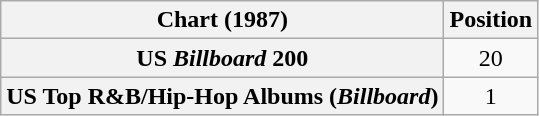<table class="wikitable sortable plainrowheaders" style="text-align:center">
<tr>
<th scope="col">Chart (1987)</th>
<th scope="col">Position</th>
</tr>
<tr>
<th scope="row">US <em>Billboard</em> 200</th>
<td>20</td>
</tr>
<tr>
<th scope="row">US Top R&B/Hip-Hop Albums (<em>Billboard</em>)</th>
<td>1</td>
</tr>
</table>
